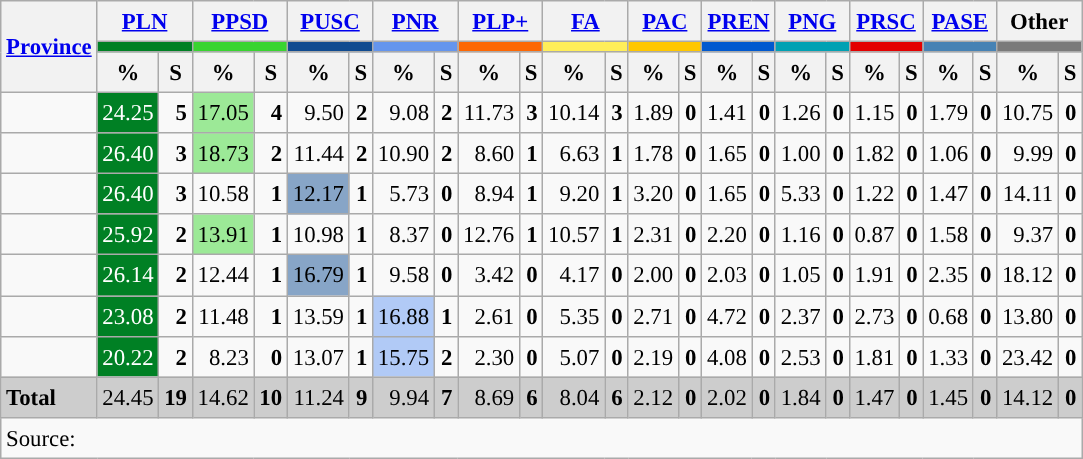<table class="wikitable sortable" style="text-align:right; font-size:95%; line-height:20px;">
<tr>
<th rowspan="3"><a href='#'>Province</a></th>
<th colspan="2" width="30px"><a href='#'>PLN</a></th>
<th colspan="2" width="30px"><a href='#'>PPSD</a></th>
<th colspan="2" width="30px"><a href='#'>PUSC</a></th>
<th colspan="2" width="30px"><a href='#'>PNR</a></th>
<th colspan="2" width="30px"><a href='#'>PLP+</a></th>
<th colspan="2" width="30px"><a href='#'>FA</a></th>
<th colspan="2" width="30px"><a href='#'>PAC</a></th>
<th colspan="2" width="30px"><a href='#'>PREN</a></th>
<th colspan="2" width="30px"><a href='#'>PNG</a></th>
<th colspan="2" width="30px"><a href='#'>PRSC</a></th>
<th colspan="2" width="30px"><a href='#'>PASE</a></th>
<th colspan="2" width="30px">Other</th>
</tr>
<tr>
<th colspan="2" style="background:#008024"></th>
<th colspan="2" style="background:#39d430"></th>
<th colspan="2" style="background:#104b90"></th>
<th colspan="2" style="background:#6495ed"></th>
<th colspan="2" style="background:#fd6804"></th>
<th colspan="2" style="background:#ffee59"></th>
<th colspan="2" style="background:#ffc700"></th>
<th colspan="2" style="background:#0059cf"></th>
<th colspan="2" style="background:#00a1b3"></th>
<th colspan="2" style="background:#e30000"></th>
<th colspan="2" style="background:#4682b4"></th>
<th colspan="2" style="background:#7a7a7a"></th>
</tr>
<tr>
<th data-sort-type="number">%</th>
<th data-sort-type="number">S</th>
<th data-sort-type="number">%</th>
<th data-sort-type="number">S</th>
<th data-sort-type="number">%</th>
<th data-sort-type="number">S</th>
<th data-sort-type="number">%</th>
<th data-sort-type="number">S</th>
<th data-sort-type="number">%</th>
<th data-sort-type="number">S</th>
<th data-sort-type="number">%</th>
<th data-sort-type="number">S</th>
<th data-sort-type="number">%</th>
<th data-sort-type="number">S</th>
<th data-sort-type="number">%</th>
<th data-sort-type="number">S</th>
<th data-sort-type="number">%</th>
<th data-sort-type="number">S</th>
<th data-sort-type="number">%</th>
<th data-sort-type="number">S</th>
<th data-sort-type="number">%</th>
<th data-sort-type="number">S</th>
<th data-sort-type="number">%</th>
<th data-sort-type="number">S</th>
</tr>
<tr>
<td align="left"></td>
<td style="background:#008024; color:white;">24.25</td>
<td><strong>5</strong></td>
<td style="background:#9ce997; color:black;">17.05</td>
<td><strong>4</strong></td>
<td>9.50</td>
<td><strong>2</strong></td>
<td>9.08</td>
<td><strong>2</strong></td>
<td>11.73</td>
<td><strong>3</strong></td>
<td>10.14</td>
<td><strong>3</strong></td>
<td>1.89</td>
<td><strong>0</strong></td>
<td>1.41</td>
<td><strong>0</strong></td>
<td>1.26</td>
<td><strong>0</strong></td>
<td>1.15</td>
<td><strong>0</strong></td>
<td>1.79</td>
<td><strong>0</strong></td>
<td>10.75</td>
<td><strong>0</strong></td>
</tr>
<tr>
<td align="left"></td>
<td style="background:#008024; color:white;">26.40</td>
<td><strong>3</strong></td>
<td style="background:#9ce997; color:black;">18.73</td>
<td><strong>2</strong></td>
<td>11.44</td>
<td><strong>2</strong></td>
<td>10.90</td>
<td><strong>2</strong></td>
<td>8.60</td>
<td><strong>1</strong></td>
<td>6.63</td>
<td><strong>1</strong></td>
<td>1.78</td>
<td><strong>0</strong></td>
<td>1.65</td>
<td><strong>0</strong></td>
<td>1.00</td>
<td><strong>0</strong></td>
<td>1.82</td>
<td><strong>0</strong></td>
<td>1.06</td>
<td><strong>0</strong></td>
<td>9.99</td>
<td><strong>0</strong></td>
</tr>
<tr>
<td align="left"></td>
<td style="background:#008024; color:white;">26.40</td>
<td><strong>3</strong></td>
<td>10.58</td>
<td><strong>1</strong></td>
<td style="background:#87a5c7; color:black;">12.17</td>
<td><strong>1</strong></td>
<td>5.73</td>
<td><strong>0</strong></td>
<td>8.94</td>
<td><strong>1</strong></td>
<td>9.20</td>
<td><strong>1</strong></td>
<td>3.20</td>
<td><strong>0</strong></td>
<td>1.65</td>
<td><strong>0</strong></td>
<td>5.33</td>
<td><strong>0</strong></td>
<td>1.22</td>
<td><strong>0</strong></td>
<td>1.47</td>
<td><strong>0</strong></td>
<td>14.11</td>
<td><strong>0</strong></td>
</tr>
<tr>
<td align="left"></td>
<td style="background:#008024; color:white;">25.92</td>
<td><strong>2</strong></td>
<td style="background:#9ce997; color:black;">13.91</td>
<td><strong>1</strong></td>
<td>10.98</td>
<td><strong>1</strong></td>
<td>8.37</td>
<td><strong>0</strong></td>
<td>12.76</td>
<td><strong>1</strong></td>
<td>10.57</td>
<td><strong>1</strong></td>
<td>2.31</td>
<td><strong>0</strong></td>
<td>2.20</td>
<td><strong>0</strong></td>
<td>1.16</td>
<td><strong>0</strong></td>
<td>0.87</td>
<td><strong>0</strong></td>
<td>1.58</td>
<td><strong>0</strong></td>
<td>9.37</td>
<td><strong>0</strong></td>
</tr>
<tr>
<td align="left"></td>
<td style="background:#008024; color:white;">26.14</td>
<td><strong>2</strong></td>
<td>12.44</td>
<td><strong>1</strong></td>
<td style="background:#87a5c7; color:black;">16.79</td>
<td><strong>1</strong></td>
<td>9.58</td>
<td><strong>0</strong></td>
<td>3.42</td>
<td><strong>0</strong></td>
<td>4.17</td>
<td><strong>0</strong></td>
<td>2.00</td>
<td><strong>0</strong></td>
<td>2.03</td>
<td><strong>0</strong></td>
<td>1.05</td>
<td><strong>0</strong></td>
<td>1.91</td>
<td><strong>0</strong></td>
<td>2.35</td>
<td><strong>0</strong></td>
<td>18.12</td>
<td><strong>0</strong></td>
</tr>
<tr>
<td align="left"></td>
<td style="background:#008024; color:white;">23.08</td>
<td><strong>2</strong></td>
<td>11.48</td>
<td><strong>1</strong></td>
<td>13.59</td>
<td><strong>1</strong></td>
<td style="background:#b1caf6; color:black;">16.88</td>
<td><strong>1</strong></td>
<td>2.61</td>
<td><strong>0</strong></td>
<td>5.35</td>
<td><strong>0</strong></td>
<td>2.71</td>
<td><strong>0</strong></td>
<td>4.72</td>
<td><strong>0</strong></td>
<td>2.37</td>
<td><strong>0</strong></td>
<td>2.73</td>
<td><strong>0</strong></td>
<td>0.68</td>
<td><strong>0</strong></td>
<td>13.80</td>
<td><strong>0</strong></td>
</tr>
<tr>
<td align="left"></td>
<td style="background:#008024; color:white;">20.22</td>
<td><strong>2</strong></td>
<td>8.23</td>
<td><strong>0</strong></td>
<td>13.07</td>
<td><strong>1</strong></td>
<td style="background:#b1caf6; color:black;">15.75</td>
<td><strong>2</strong></td>
<td>2.30</td>
<td><strong>0</strong></td>
<td>5.07</td>
<td><strong>0</strong></td>
<td>2.19</td>
<td><strong>0</strong></td>
<td>4.08</td>
<td><strong>0</strong></td>
<td>2.53</td>
<td><strong>0</strong></td>
<td>1.81</td>
<td><strong>0</strong></td>
<td>1.33</td>
<td><strong>0</strong></td>
<td>23.42</td>
<td><strong>0</strong></td>
</tr>
<tr style="background:#CDCDCD;">
<td align="left"><strong>Total</strong></td>
<td style="background:">24.45</td>
<td><strong>19</strong></td>
<td>14.62</td>
<td><strong>10</strong></td>
<td>11.24</td>
<td><strong>9</strong></td>
<td>9.94</td>
<td><strong>7</strong></td>
<td>8.69</td>
<td><strong>6</strong></td>
<td>8.04</td>
<td><strong>6</strong></td>
<td>2.12</td>
<td><strong>0</strong></td>
<td>2.02</td>
<td><strong>0</strong></td>
<td>1.84</td>
<td><strong>0</strong></td>
<td>1.47</td>
<td><strong>0</strong></td>
<td>1.45</td>
<td><strong>0</strong></td>
<td>14.12</td>
<td><strong>0</strong></td>
</tr>
<tr>
<td align=left colspan=25>Source: </td>
</tr>
</table>
